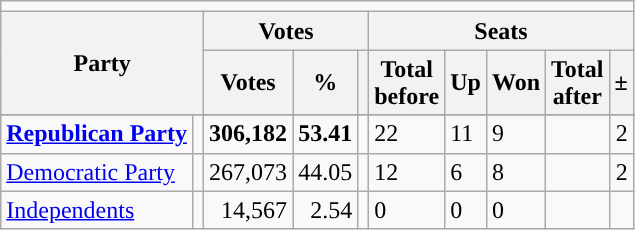<table class="wikitable sortable" style="text-align:centre;">
<tr>
<td colspan=15 align=center></td>
</tr>
<tr>
<th colspan=2 rowspan=2>Party</th>
<th colspan=3>Votes</th>
<th colspan=5>Seats</th>
</tr>
<tr>
<th>Votes</th>
<th>%</th>
<th class="unsortable"></th>
<th>Total<br>before</th>
<th>Up</th>
<th>Won</th>
<th>Total<br>after</th>
<th>±</th>
</tr>
<tr>
</tr>
<tr>
<td style="text-align:left;"><strong><a href='#'>Republican Party</a></strong></td>
<td style="background:"></td>
<td style="text-align:right;"><strong>306,182</strong></td>
<td style="text-align:right;"><strong>53.41</strong></td>
<td></td>
<td>22</td>
<td>11</td>
<td>9</td>
<td data-sort-value=""></td>
<td style="text-align:right;"> 2</td>
</tr>
<tr>
<td style="text-align:left;"><a href='#'>Democratic Party</a></td>
<td style="background:"></td>
<td style="text-align:right;">267,073</td>
<td style="text-align:right;">44.05</td>
<td></td>
<td>12</td>
<td>6</td>
<td>8</td>
<td data-sort-value=""></td>
<td style="text-align:right;"> 2</td>
</tr>
<tr>
<td style="text-align:left;"><a href='#'>Independents</a></td>
<td style="background:"></td>
<td style="text-align:right;">14,567</td>
<td style="text-align:right;">2.54</td>
<td></td>
<td>0</td>
<td>0</td>
<td>0</td>
<td data-sort-value=""></td>
<td style="text-align:right;"></td>
</tr>
</table>
